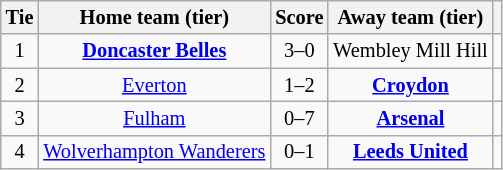<table class="wikitable" style="text-align:center; font-size:85%">
<tr>
<th>Tie</th>
<th>Home team (tier)</th>
<th>Score</th>
<th>Away team (tier)</th>
<th></th>
</tr>
<tr>
<td align="center">1</td>
<td><strong><a href='#'>Doncaster Belles</a></strong></td>
<td align="center">3–0</td>
<td>Wembley Mill Hill</td>
<td></td>
</tr>
<tr>
<td align="center">2</td>
<td><a href='#'>Everton</a></td>
<td align="center">1–2</td>
<td><strong><a href='#'>Croydon</a></strong></td>
<td></td>
</tr>
<tr>
<td align="center">3</td>
<td><a href='#'>Fulham</a></td>
<td align="center">0–7</td>
<td><strong><a href='#'>Arsenal</a></strong></td>
<td></td>
</tr>
<tr>
<td align="center">4</td>
<td><a href='#'>Wolverhampton Wanderers</a></td>
<td align="center">0–1</td>
<td><strong><a href='#'>Leeds United</a></strong></td>
<td></td>
</tr>
</table>
